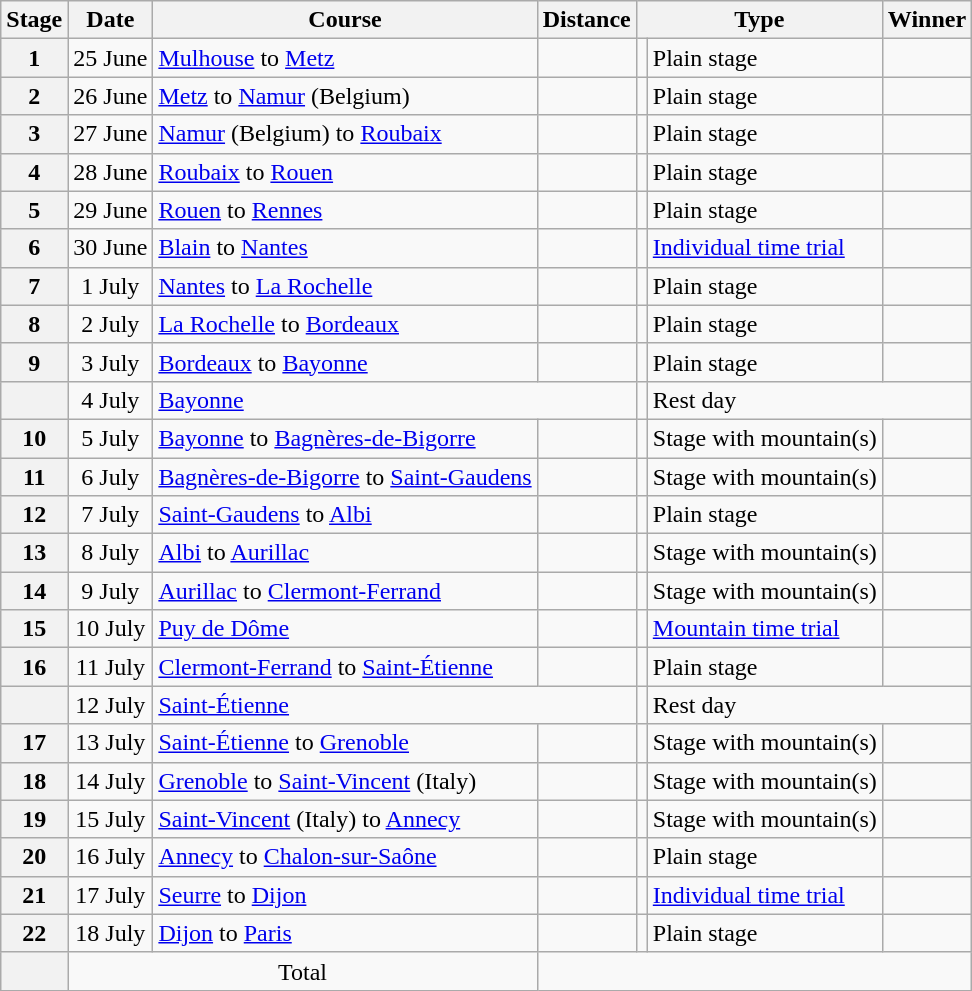<table class="wikitable">
<tr>
<th scope="col">Stage</th>
<th scope="col">Date</th>
<th scope="col">Course</th>
<th scope="col">Distance</th>
<th scope="col" colspan="2">Type</th>
<th scope="col">Winner</th>
</tr>
<tr>
<th scope="row">1</th>
<td style="text-align:center;">25 June</td>
<td><a href='#'>Mulhouse</a> to <a href='#'>Metz</a></td>
<td style="text-align:center;"></td>
<td></td>
<td>Plain stage</td>
<td></td>
</tr>
<tr>
<th scope="row">2</th>
<td style="text-align:center;">26 June</td>
<td><a href='#'>Metz</a> to <a href='#'>Namur</a> (Belgium)</td>
<td style="text-align:center;"></td>
<td></td>
<td>Plain stage</td>
<td></td>
</tr>
<tr>
<th scope="row">3</th>
<td style="text-align:center;">27 June</td>
<td><a href='#'>Namur</a> (Belgium) to <a href='#'>Roubaix</a></td>
<td style="text-align:center;"></td>
<td></td>
<td>Plain stage</td>
<td></td>
</tr>
<tr>
<th scope="row">4</th>
<td style="text-align:center;">28 June</td>
<td><a href='#'>Roubaix</a> to <a href='#'>Rouen</a></td>
<td style="text-align:center;"></td>
<td></td>
<td>Plain stage</td>
<td></td>
</tr>
<tr>
<th scope="row">5</th>
<td style="text-align:center;">29 June</td>
<td><a href='#'>Rouen</a> to <a href='#'>Rennes</a></td>
<td style="text-align:center;"></td>
<td></td>
<td>Plain stage</td>
<td></td>
</tr>
<tr>
<th scope="row">6</th>
<td style="text-align:center;">30 June</td>
<td><a href='#'>Blain</a> to <a href='#'>Nantes</a></td>
<td style="text-align:center;"></td>
<td></td>
<td><a href='#'>Individual time trial</a></td>
<td></td>
</tr>
<tr>
<th scope="row">7</th>
<td style="text-align:center;">1 July</td>
<td><a href='#'>Nantes</a> to <a href='#'>La Rochelle</a></td>
<td style="text-align:center;"></td>
<td></td>
<td>Plain stage</td>
<td></td>
</tr>
<tr>
<th scope="row">8</th>
<td style="text-align:center;">2 July</td>
<td><a href='#'>La Rochelle</a> to <a href='#'>Bordeaux</a></td>
<td style="text-align:center;"></td>
<td></td>
<td>Plain stage</td>
<td></td>
</tr>
<tr>
<th scope="row">9</th>
<td style="text-align:center;">3 July</td>
<td><a href='#'>Bordeaux</a> to <a href='#'>Bayonne</a></td>
<td style="text-align:center;"></td>
<td></td>
<td>Plain stage</td>
<td></td>
</tr>
<tr>
<th scope="row"></th>
<td style="text-align:center;">4 July</td>
<td colspan="2"><a href='#'>Bayonne</a></td>
<td></td>
<td colspan="2">Rest day</td>
</tr>
<tr>
<th scope="row">10</th>
<td style="text-align:center;">5 July</td>
<td><a href='#'>Bayonne</a> to <a href='#'>Bagnères-de-Bigorre</a></td>
<td style="text-align:center;"></td>
<td></td>
<td>Stage with mountain(s)</td>
<td></td>
</tr>
<tr>
<th scope="row">11</th>
<td style="text-align:center;">6 July</td>
<td><a href='#'>Bagnères-de-Bigorre</a> to <a href='#'>Saint-Gaudens</a></td>
<td style="text-align:center;"></td>
<td></td>
<td>Stage with mountain(s)</td>
<td></td>
</tr>
<tr>
<th scope="row">12</th>
<td style="text-align:center;">7 July</td>
<td><a href='#'>Saint-Gaudens</a> to <a href='#'>Albi</a></td>
<td style="text-align:center;"></td>
<td></td>
<td>Plain stage</td>
<td></td>
</tr>
<tr>
<th scope="row">13</th>
<td style="text-align:center;">8 July</td>
<td><a href='#'>Albi</a> to <a href='#'>Aurillac</a></td>
<td style="text-align:center;"></td>
<td></td>
<td>Stage with mountain(s)</td>
<td></td>
</tr>
<tr>
<th scope="row">14</th>
<td style="text-align:center;">9 July</td>
<td><a href='#'>Aurillac</a> to <a href='#'>Clermont-Ferrand</a></td>
<td style="text-align:center;"></td>
<td></td>
<td>Stage with mountain(s)</td>
<td></td>
</tr>
<tr>
<th scope="row">15</th>
<td style="text-align:center;">10 July</td>
<td><a href='#'>Puy de Dôme</a></td>
<td style="text-align:center;"></td>
<td></td>
<td><a href='#'>Mountain time trial</a></td>
<td></td>
</tr>
<tr>
<th scope="row">16</th>
<td style="text-align:center;">11 July</td>
<td><a href='#'>Clermont-Ferrand</a> to <a href='#'>Saint-Étienne</a></td>
<td style="text-align:center;"></td>
<td></td>
<td>Plain stage</td>
<td></td>
</tr>
<tr>
<th scope="row"></th>
<td style="text-align:center;">12 July</td>
<td colspan="2"><a href='#'>Saint-Étienne</a></td>
<td></td>
<td colspan="2">Rest day</td>
</tr>
<tr>
<th scope="row">17</th>
<td style="text-align:center;">13 July</td>
<td><a href='#'>Saint-Étienne</a> to <a href='#'>Grenoble</a></td>
<td style="text-align:center;"></td>
<td></td>
<td>Stage with mountain(s)</td>
<td></td>
</tr>
<tr>
<th scope="row">18</th>
<td style="text-align:center;">14 July</td>
<td><a href='#'>Grenoble</a> to <a href='#'>Saint-Vincent</a> (Italy)</td>
<td style="text-align:center;"></td>
<td></td>
<td>Stage with mountain(s)</td>
<td></td>
</tr>
<tr>
<th scope="row">19</th>
<td style="text-align:center;">15 July</td>
<td><a href='#'>Saint-Vincent</a> (Italy) to <a href='#'>Annecy</a></td>
<td style="text-align:center;"></td>
<td></td>
<td>Stage with mountain(s)</td>
<td></td>
</tr>
<tr>
<th scope="row">20</th>
<td style="text-align:center;">16 July</td>
<td><a href='#'>Annecy</a> to <a href='#'>Chalon-sur-Saône</a></td>
<td style="text-align:center;"></td>
<td></td>
<td>Plain stage</td>
<td></td>
</tr>
<tr>
<th scope="row">21</th>
<td style="text-align:center;">17 July</td>
<td><a href='#'>Seurre</a> to <a href='#'>Dijon</a></td>
<td style="text-align:center;"></td>
<td></td>
<td><a href='#'>Individual time trial</a></td>
<td></td>
</tr>
<tr>
<th scope="row">22</th>
<td style="text-align:center;">18 July</td>
<td><a href='#'>Dijon</a> to <a href='#'>Paris</a></td>
<td style="text-align:center;"></td>
<td></td>
<td>Plain stage</td>
<td></td>
</tr>
<tr>
<th scope="row"></th>
<td colspan="2" style="text-align:center">Total</td>
<td colspan="4" style="text-align:center"></td>
</tr>
</table>
